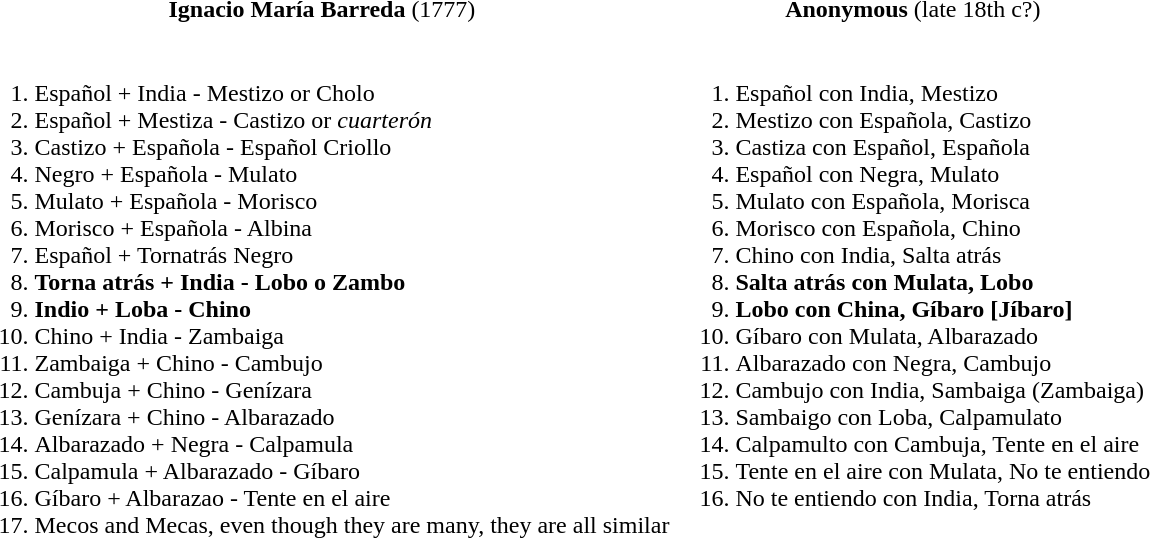<table>
<tr valign="top">
<td align = "center"><strong>Ignacio María Barreda</strong> (1777)</td>
<td align="center"><strong>Anonymous</strong> (late 18th c?)</td>
</tr>
<tr valign="top">
<td><br><ol><li>Español + India - Mestizo or Cholo</li><li>Español + Mestiza - Castizo or <em>cuarterón</em></li><li>Castizo + Española - Español Criollo</li><li>Negro + Española - Mulato</li><li>Mulato + Española - Morisco</li><li>Morisco + Española - Albina</li><li>Español + Tornatrás Negro</li><li><strong>Torna atrás + India - Lobo o Zambo</strong></li><li><strong>Indio + Loba - Chino</strong></li><li>Chino + India - Zambaiga</li><li>Zambaiga + Chino - Cambujo</li><li>Cambuja + Chino - Genízara</li><li>Genízara + Chino - Albarazado</li><li>Albarazado + Negra - Calpamula</li><li>Calpamula + Albarazado - Gíbaro</li><li>Gíbaro + Albarazao - Tente en el aire</li><li>Mecos and Mecas, even though they are many, they are all similar</li></ol></td>
<td><br><ol><li>Español con India, Mestizo</li><li>Mestizo con Española, Castizo</li><li>Castiza con Español, Española</li><li>Español con Negra, Mulato</li><li>Mulato con Española, Morisca</li><li>Morisco con Española, Chino</li><li>Chino con India, Salta atrás</li><li><strong>Salta atrás con Mulata, Lobo</strong></li><li><strong>Lobo con China, Gíbaro [Jíbaro]</strong></li><li>Gíbaro con Mulata, Albarazado</li><li>Albarazado con Negra, Cambujo</li><li>Cambujo con India, Sambaiga (Zambaiga)</li><li>Sambaigo con Loba, Calpamulato</li><li>Calpamulto con Cambuja, Tente en el aire</li><li>Tente en el aire con Mulata, No te entiendo</li><li>No te entiendo con India, Torna atrás</li></ol></td>
</tr>
</table>
